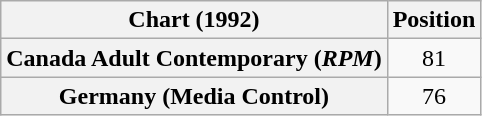<table class="wikitable plainrowheaders" style="text-align:center">
<tr>
<th scope="col">Chart (1992)</th>
<th scope="col">Position</th>
</tr>
<tr>
<th scope="row">Canada Adult Contemporary (<em>RPM</em>)</th>
<td>81</td>
</tr>
<tr>
<th scope="row">Germany (Media Control)</th>
<td>76</td>
</tr>
</table>
